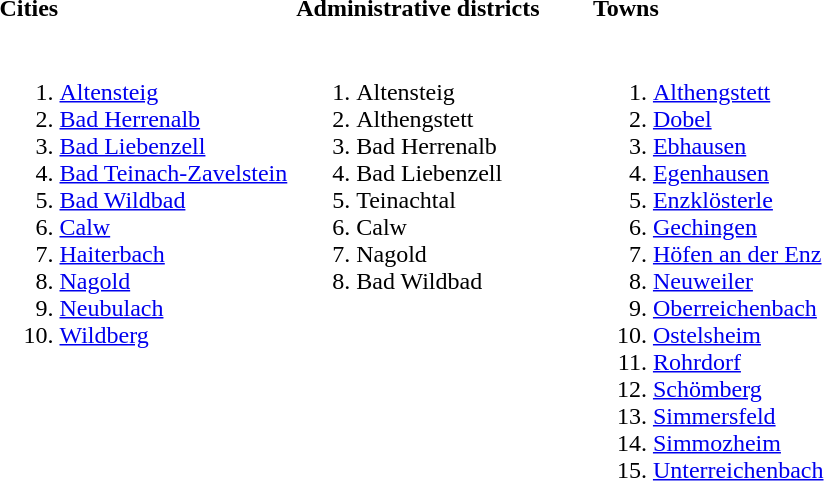<table>
<tr>
<th width=33% align=left>Cities</th>
<th width=33% align=left>Administrative districts</th>
<th width=33% align=left>Towns</th>
</tr>
<tr valign=top>
<td><br><ol><li><a href='#'>Altensteig</a></li><li><a href='#'>Bad Herrenalb</a></li><li><a href='#'>Bad Liebenzell</a></li><li><a href='#'>Bad Teinach-Zavelstein</a></li><li><a href='#'>Bad Wildbad</a></li><li><a href='#'>Calw</a></li><li><a href='#'>Haiterbach</a></li><li><a href='#'>Nagold</a></li><li><a href='#'>Neubulach</a></li><li><a href='#'>Wildberg</a></li></ol></td>
<td><br><ol><li>Altensteig</li><li>Althengstett</li><li>Bad Herrenalb</li><li>Bad Liebenzell</li><li>Teinachtal</li><li>Calw</li><li>Nagold</li><li>Bad Wildbad</li></ol></td>
<td><br><ol><li><a href='#'>Althengstett</a></li><li><a href='#'>Dobel</a></li><li><a href='#'>Ebhausen</a></li><li><a href='#'>Egenhausen</a></li><li><a href='#'>Enzklösterle</a></li><li><a href='#'>Gechingen</a></li><li><a href='#'>Höfen an der Enz</a></li><li><a href='#'>Neuweiler</a></li><li><a href='#'>Oberreichenbach</a></li><li><a href='#'>Ostelsheim</a></li><li><a href='#'>Rohrdorf</a></li><li><a href='#'>Schömberg</a></li><li><a href='#'>Simmersfeld</a></li><li><a href='#'>Simmozheim</a></li><li><a href='#'>Unterreichenbach</a></li></ol></td>
</tr>
</table>
